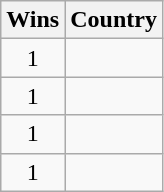<table class="wikitable">
<tr>
<th>Wins</th>
<th>Country</th>
</tr>
<tr>
<td align="center">1</td>
<td></td>
</tr>
<tr>
<td align="center">1</td>
<td></td>
</tr>
<tr>
<td align="center">1</td>
<td></td>
</tr>
<tr>
<td align="center">1</td>
<td></td>
</tr>
</table>
